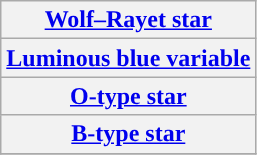<table class="wikitable floatright">
<tr>
<th style="background: "><a href='#'>Wolf–Rayet star</a></th>
</tr>
<tr>
<th style="background: "><a href='#'>Luminous blue variable</a></th>
</tr>
<tr>
<th style="background: "><a href='#'>O-type star</a></th>
</tr>
<tr>
<th style="background: "><a href='#'>B-type star</a></th>
</tr>
<tr>
</tr>
</table>
